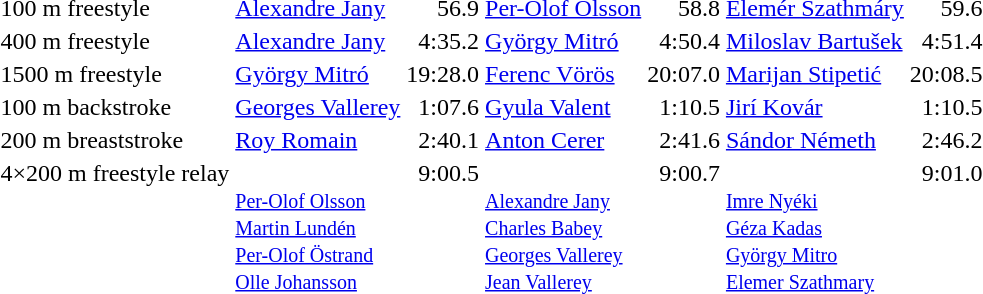<table>
<tr valign="top">
<td>100 m freestyle<br></td>
<td><a href='#'>Alexandre Jany</a><br><small></small></td>
<td align="right">56.9</td>
<td><a href='#'>Per-Olof Olsson</a><br><small></small></td>
<td align="right">58.8</td>
<td><a href='#'>Elemér Szathmáry</a><br><small></small></td>
<td align="right">59.6</td>
</tr>
<tr valign="top">
<td>400 m freestyle<br></td>
<td><a href='#'>Alexandre Jany</a><br><small></small></td>
<td align="right">4:35.2</td>
<td><a href='#'>György Mitró</a><br><small></small></td>
<td align="right">4:50.4</td>
<td><a href='#'>Miloslav Bartušek</a><br><small></small></td>
<td align="right">4:51.4</td>
</tr>
<tr valign="top">
<td>1500 m freestyle<br></td>
<td><a href='#'>György Mitró</a><br><small></small></td>
<td align="right">19:28.0</td>
<td><a href='#'>Ferenc Vörös</a><br><small></small></td>
<td align="right">20:07.0</td>
<td><a href='#'>Marijan Stipetić</a><br><small></small></td>
<td align="right">20:08.5</td>
</tr>
<tr valign="top">
<td>100 m backstroke<br></td>
<td><a href='#'>Georges Vallerey</a><br><small></small></td>
<td align="right">1:07.6</td>
<td><a href='#'>Gyula Valent</a><br><small></small></td>
<td align="right">1:10.5</td>
<td><a href='#'>Jirí Kovár</a><br><small></small></td>
<td align="right">1:10.5</td>
</tr>
<tr valign="top">
<td>200 m breaststroke<br></td>
<td><a href='#'>Roy Romain</a><br><small></small></td>
<td align="right">2:40.1</td>
<td><a href='#'>Anton Cerer</a><br><small></small></td>
<td align="right">2:41.6</td>
<td><a href='#'>Sándor Németh</a><br><small></small></td>
<td align="right">2:46.2</td>
</tr>
<tr valign="top">
<td>4×200 m freestyle relay<br></td>
<td><br><small><a href='#'>Per-Olof Olsson</a><br><a href='#'>Martin Lundén</a><br><a href='#'>Per-Olof Östrand</a><br><a href='#'>Olle Johansson</a></small></td>
<td align="right">9:00.5</td>
<td><br><small><a href='#'>Alexandre Jany</a><br><a href='#'>Charles Babey</a><br><a href='#'>Georges Vallerey</a><br><a href='#'>Jean Vallerey</a></small></td>
<td align="right">9:00.7</td>
<td><br><small><a href='#'>Imre Nyéki</a><br><a href='#'>Géza Kadas</a><br><a href='#'>György Mitro</a><br><a href='#'>Elemer Szathmary</a></small></td>
<td align="right">9:01.0</td>
</tr>
</table>
